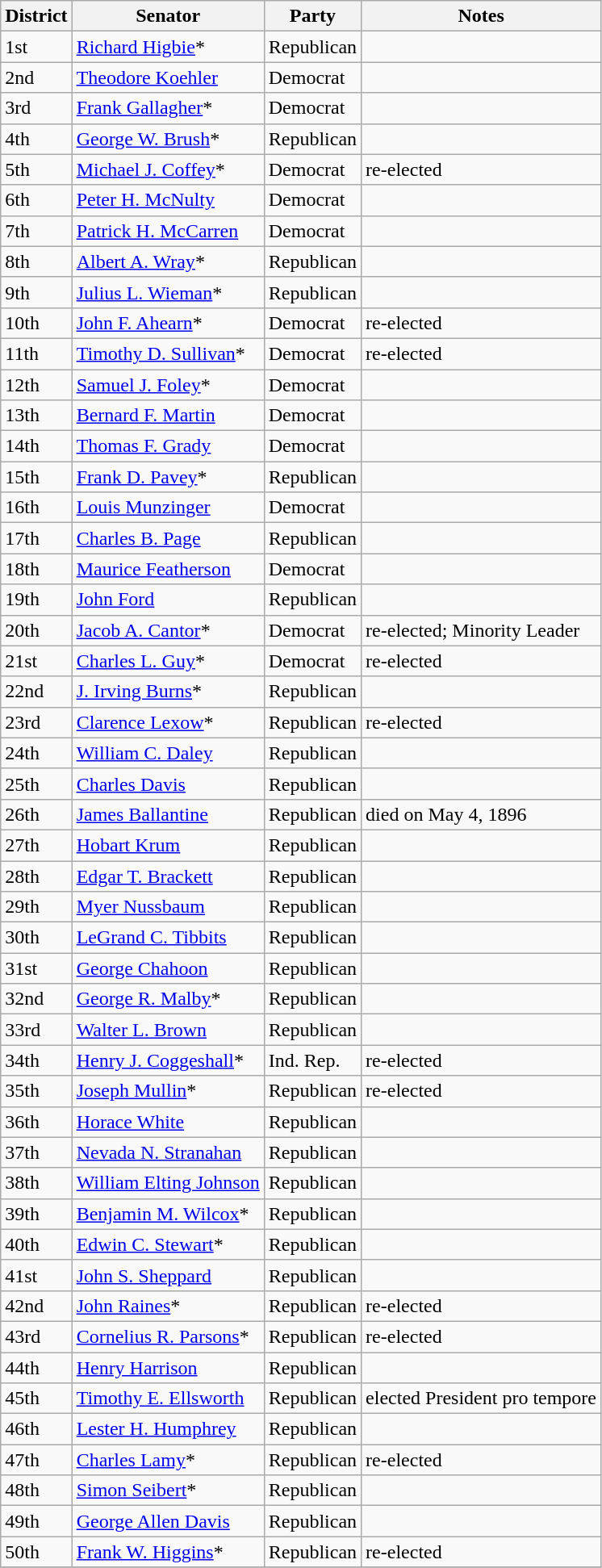<table class=wikitable>
<tr>
<th>District</th>
<th>Senator</th>
<th>Party</th>
<th>Notes</th>
</tr>
<tr>
<td>1st</td>
<td><a href='#'>Richard Higbie</a>*</td>
<td>Republican</td>
<td></td>
</tr>
<tr>
<td>2nd</td>
<td><a href='#'>Theodore Koehler</a></td>
<td>Democrat</td>
<td></td>
</tr>
<tr>
<td>3rd</td>
<td><a href='#'>Frank Gallagher</a>*</td>
<td>Democrat</td>
<td></td>
</tr>
<tr>
<td>4th</td>
<td><a href='#'>George W. Brush</a>*</td>
<td>Republican</td>
<td></td>
</tr>
<tr>
<td>5th</td>
<td><a href='#'>Michael J. Coffey</a>*</td>
<td>Democrat</td>
<td>re-elected</td>
</tr>
<tr>
<td>6th</td>
<td><a href='#'>Peter H. McNulty</a></td>
<td>Democrat</td>
<td></td>
</tr>
<tr>
<td>7th</td>
<td><a href='#'>Patrick H. McCarren</a></td>
<td>Democrat</td>
<td></td>
</tr>
<tr>
<td>8th</td>
<td><a href='#'>Albert A. Wray</a>*</td>
<td>Republican</td>
<td></td>
</tr>
<tr>
<td>9th</td>
<td><a href='#'>Julius L. Wieman</a>*</td>
<td>Republican</td>
<td></td>
</tr>
<tr>
<td>10th</td>
<td><a href='#'>John F. Ahearn</a>*</td>
<td>Democrat</td>
<td>re-elected</td>
</tr>
<tr>
<td>11th</td>
<td><a href='#'>Timothy D. Sullivan</a>*</td>
<td>Democrat</td>
<td>re-elected</td>
</tr>
<tr>
<td>12th</td>
<td><a href='#'>Samuel J. Foley</a>*</td>
<td>Democrat</td>
<td></td>
</tr>
<tr>
<td>13th</td>
<td><a href='#'>Bernard F. Martin</a></td>
<td>Democrat</td>
<td></td>
</tr>
<tr>
<td>14th</td>
<td><a href='#'>Thomas F. Grady</a></td>
<td>Democrat</td>
<td></td>
</tr>
<tr>
<td>15th</td>
<td><a href='#'>Frank D. Pavey</a>*</td>
<td>Republican</td>
<td></td>
</tr>
<tr>
<td>16th</td>
<td><a href='#'>Louis Munzinger</a></td>
<td>Democrat</td>
<td></td>
</tr>
<tr>
<td>17th</td>
<td><a href='#'>Charles B. Page</a></td>
<td>Republican</td>
<td></td>
</tr>
<tr>
<td>18th</td>
<td><a href='#'>Maurice Featherson</a></td>
<td>Democrat</td>
<td></td>
</tr>
<tr>
<td>19th</td>
<td><a href='#'>John Ford</a></td>
<td>Republican</td>
<td></td>
</tr>
<tr>
<td>20th</td>
<td><a href='#'>Jacob A. Cantor</a>*</td>
<td>Democrat</td>
<td>re-elected; Minority Leader</td>
</tr>
<tr>
<td>21st</td>
<td><a href='#'>Charles L. Guy</a>*</td>
<td>Democrat</td>
<td>re-elected</td>
</tr>
<tr>
<td>22nd</td>
<td><a href='#'>J. Irving Burns</a>*</td>
<td>Republican</td>
<td></td>
</tr>
<tr>
<td>23rd</td>
<td><a href='#'>Clarence Lexow</a>*</td>
<td>Republican</td>
<td>re-elected</td>
</tr>
<tr>
<td>24th</td>
<td><a href='#'>William C. Daley</a></td>
<td>Republican</td>
<td></td>
</tr>
<tr>
<td>25th</td>
<td><a href='#'>Charles Davis</a></td>
<td>Republican</td>
<td></td>
</tr>
<tr>
<td>26th</td>
<td><a href='#'>James Ballantine</a></td>
<td>Republican</td>
<td>died on May 4, 1896</td>
</tr>
<tr>
<td>27th</td>
<td><a href='#'>Hobart Krum</a></td>
<td>Republican</td>
<td></td>
</tr>
<tr>
<td>28th</td>
<td><a href='#'>Edgar T. Brackett</a></td>
<td>Republican</td>
<td></td>
</tr>
<tr>
<td>29th</td>
<td><a href='#'>Myer Nussbaum</a></td>
<td>Republican</td>
<td></td>
</tr>
<tr>
<td>30th</td>
<td><a href='#'>LeGrand C. Tibbits</a></td>
<td>Republican</td>
<td></td>
</tr>
<tr>
<td>31st</td>
<td><a href='#'>George Chahoon</a></td>
<td>Republican</td>
<td></td>
</tr>
<tr>
<td>32nd</td>
<td><a href='#'>George R. Malby</a>*</td>
<td>Republican</td>
<td></td>
</tr>
<tr>
<td>33rd</td>
<td><a href='#'>Walter L. Brown</a></td>
<td>Republican</td>
<td></td>
</tr>
<tr>
<td>34th</td>
<td><a href='#'>Henry J. Coggeshall</a>*</td>
<td>Ind. Rep.</td>
<td>re-elected</td>
</tr>
<tr>
<td>35th</td>
<td><a href='#'>Joseph Mullin</a>*</td>
<td>Republican</td>
<td>re-elected</td>
</tr>
<tr>
<td>36th</td>
<td><a href='#'>Horace White</a></td>
<td>Republican</td>
<td></td>
</tr>
<tr>
<td>37th</td>
<td><a href='#'>Nevada N. Stranahan</a></td>
<td>Republican</td>
<td></td>
</tr>
<tr>
<td>38th</td>
<td><a href='#'>William Elting Johnson</a></td>
<td>Republican</td>
<td></td>
</tr>
<tr>
<td>39th</td>
<td><a href='#'>Benjamin M. Wilcox</a>*</td>
<td>Republican</td>
<td></td>
</tr>
<tr>
<td>40th</td>
<td><a href='#'>Edwin C. Stewart</a>*</td>
<td>Republican</td>
<td></td>
</tr>
<tr>
<td>41st</td>
<td><a href='#'>John S. Sheppard</a></td>
<td>Republican</td>
<td></td>
</tr>
<tr>
<td>42nd</td>
<td><a href='#'>John Raines</a>*</td>
<td>Republican</td>
<td>re-elected</td>
</tr>
<tr>
<td>43rd</td>
<td><a href='#'>Cornelius R. Parsons</a>*</td>
<td>Republican</td>
<td>re-elected</td>
</tr>
<tr>
<td>44th</td>
<td><a href='#'>Henry Harrison</a></td>
<td>Republican</td>
<td></td>
</tr>
<tr>
<td>45th</td>
<td><a href='#'>Timothy E. Ellsworth</a></td>
<td>Republican</td>
<td>elected President pro tempore</td>
</tr>
<tr>
<td>46th</td>
<td><a href='#'>Lester H. Humphrey</a></td>
<td>Republican</td>
<td></td>
</tr>
<tr>
<td>47th</td>
<td><a href='#'>Charles Lamy</a>*</td>
<td>Republican</td>
<td>re-elected</td>
</tr>
<tr>
<td>48th</td>
<td><a href='#'>Simon Seibert</a>*</td>
<td>Republican</td>
<td></td>
</tr>
<tr>
<td>49th</td>
<td><a href='#'>George Allen Davis</a></td>
<td>Republican</td>
<td></td>
</tr>
<tr>
<td>50th</td>
<td><a href='#'>Frank W. Higgins</a>*</td>
<td>Republican</td>
<td>re-elected</td>
</tr>
<tr>
</tr>
</table>
